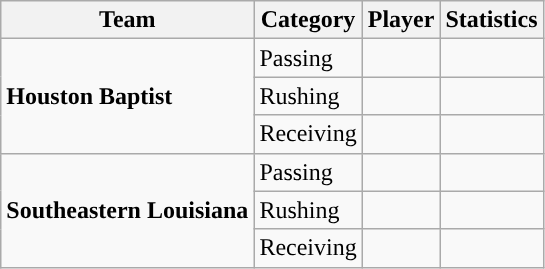<table class="wikitable" style="float: left;">
<tr>
<th>Team</th>
<th>Category</th>
<th>Player</th>
<th>Statistics</th>
</tr>
<tr>
<td rowspan=3><strong>Houston Baptist</strong></td>
<td>Passing</td>
<td> </td>
<td> </td>
</tr>
<tr>
<td>Rushing</td>
<td> </td>
<td> </td>
</tr>
<tr>
<td>Receiving</td>
<td> </td>
<td> </td>
</tr>
<tr>
<td rowspan=3><strong>Southeastern Louisiana</strong></td>
<td>Passing</td>
<td> </td>
<td> </td>
</tr>
<tr>
<td>Rushing</td>
<td> </td>
<td> </td>
</tr>
<tr>
<td>Receiving</td>
<td> </td>
<td> </td>
</tr>
</table>
